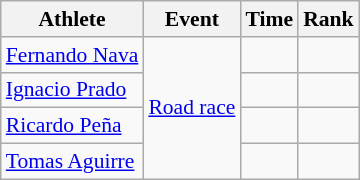<table class="wikitable" style="font-size:90%">
<tr>
<th>Athlete</th>
<th>Event</th>
<th>Time</th>
<th>Rank</th>
</tr>
<tr>
<td><a href='#'>Fernando Nava</a></td>
<td align=center rowspan=4><a href='#'>Road race</a></td>
<td></td>
<td></td>
</tr>
<tr>
<td><a href='#'>Ignacio Prado</a></td>
<td></td>
<td></td>
</tr>
<tr>
<td><a href='#'>Ricardo Peña</a></td>
<td></td>
<td></td>
</tr>
<tr>
<td><a href='#'>Tomas Aguirre</a></td>
<td></td>
<td></td>
</tr>
</table>
